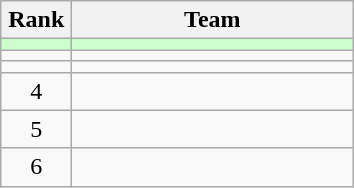<table class="wikitable" style="text-align: center;">
<tr>
<th width=40>Rank</th>
<th width=180>Team</th>
</tr>
<tr bgcolor=#CCFFCC>
<td></td>
<td style="text-align:left;"></td>
</tr>
<tr align=center>
<td></td>
<td style="text-align:left;"></td>
</tr>
<tr align=center>
<td></td>
<td style="text-align:left;"></td>
</tr>
<tr align=center>
<td>4</td>
<td style="text-align:left;"></td>
</tr>
<tr align=center>
<td>5</td>
<td style="text-align:left;"></td>
</tr>
<tr align=center>
<td>6</td>
<td style="text-align:left;"></td>
</tr>
</table>
